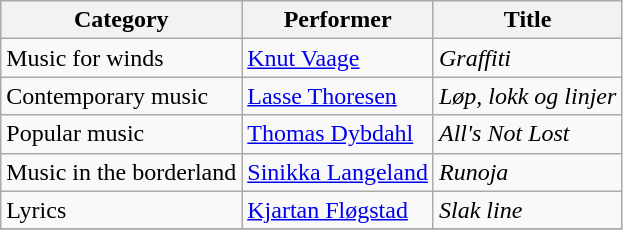<table class="wikitable">
<tr>
<th>Category</th>
<th>Performer</th>
<th>Title</th>
</tr>
<tr -->
<td>Music for winds</td>
<td><a href='#'>Knut Vaage</a></td>
<td><em>Graffiti</em></td>
</tr>
<tr -->
<td>Contemporary music</td>
<td><a href='#'>Lasse Thoresen</a></td>
<td><em>Løp, lokk og linjer</em></td>
</tr>
<tr -->
<td>Popular music</td>
<td><a href='#'>Thomas Dybdahl</a></td>
<td><em>All's Not Lost</em></td>
</tr>
<tr -->
<td>Music in the borderland</td>
<td><a href='#'>Sinikka Langeland</a></td>
<td><em>Runoja</em></td>
</tr>
<tr -->
<td>Lyrics</td>
<td><a href='#'>Kjartan Fløgstad</a></td>
<td><em>Slak line</em></td>
</tr>
<tr -->
</tr>
</table>
